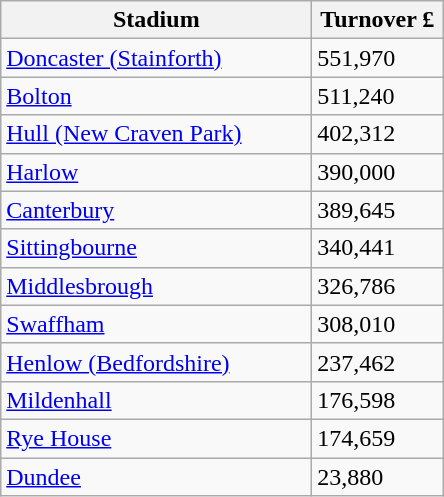<table class="wikitable">
<tr>
<th width=200>Stadium</th>
<th width=80>Turnover £</th>
</tr>
<tr>
<td><a href='#'>Doncaster (Stainforth)</a></td>
<td>551,970</td>
</tr>
<tr>
<td><a href='#'>Bolton</a></td>
<td>511,240</td>
</tr>
<tr>
<td><a href='#'>Hull (New Craven Park)</a></td>
<td>402,312</td>
</tr>
<tr>
<td><a href='#'>Harlow</a></td>
<td>390,000</td>
</tr>
<tr>
<td><a href='#'>Canterbury</a></td>
<td>389,645</td>
</tr>
<tr>
<td><a href='#'>Sittingbourne</a></td>
<td>340,441</td>
</tr>
<tr>
<td><a href='#'>Middlesbrough</a></td>
<td>326,786</td>
</tr>
<tr>
<td><a href='#'>Swaffham</a></td>
<td>308,010</td>
</tr>
<tr>
<td><a href='#'>Henlow (Bedfordshire)</a></td>
<td>237,462</td>
</tr>
<tr>
<td><a href='#'>Mildenhall</a></td>
<td>176,598</td>
</tr>
<tr>
<td><a href='#'>Rye House</a></td>
<td>174,659</td>
</tr>
<tr>
<td><a href='#'>Dundee</a></td>
<td>23,880</td>
</tr>
</table>
